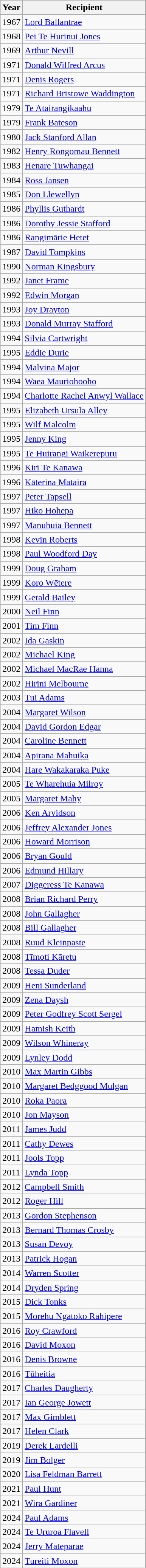<table class="wikitable">
<tr>
<th>Year</th>
<th>Recipient</th>
</tr>
<tr>
<td>1967</td>
<td><a href='#'>Lord Ballantrae</a></td>
</tr>
<tr>
<td>1968</td>
<td><a href='#'>Pei Te Hurinui Jones</a></td>
</tr>
<tr>
<td>1969</td>
<td><a href='#'>Arthur Nevill</a></td>
</tr>
<tr>
<td>1971</td>
<td><a href='#'>Donald Wilfred Arcus</a></td>
</tr>
<tr>
<td>1971</td>
<td><a href='#'>Denis Rogers</a></td>
</tr>
<tr>
<td>1971</td>
<td><a href='#'>Richard Bristowe Waddington</a></td>
</tr>
<tr>
<td>1979</td>
<td><a href='#'>Te Atairangikaahu</a></td>
</tr>
<tr>
<td>1979</td>
<td><a href='#'>Frank Bateson</a></td>
</tr>
<tr>
<td>1980</td>
<td><a href='#'>Jack Stanford Allan</a></td>
</tr>
<tr>
<td>1982</td>
<td><a href='#'>Henry Rongomau Bennett</a></td>
</tr>
<tr>
<td>1983</td>
<td><a href='#'>Henare Tuwhangai</a></td>
</tr>
<tr>
<td>1984</td>
<td><a href='#'>Ross Jansen</a></td>
</tr>
<tr>
<td>1985</td>
<td><a href='#'>Don Llewellyn</a></td>
</tr>
<tr>
<td>1986</td>
<td><a href='#'>Phyllis Guthardt</a></td>
</tr>
<tr>
<td>1986</td>
<td><a href='#'>Dorothy Jessie Stafford</a></td>
</tr>
<tr>
<td>1986</td>
<td><a href='#'>Rangimārie Hetet</a></td>
</tr>
<tr>
<td>1987</td>
<td><a href='#'>David Tompkins</a></td>
</tr>
<tr>
<td>1990</td>
<td><a href='#'>Norman Kingsbury</a></td>
</tr>
<tr>
<td>1992</td>
<td><a href='#'>Janet Frame</a></td>
</tr>
<tr>
<td>1992</td>
<td><a href='#'>Edwin Morgan</a></td>
</tr>
<tr>
<td>1993</td>
<td><a href='#'>Joy Drayton</a></td>
</tr>
<tr>
<td>1993</td>
<td><a href='#'>Donald Murray Stafford</a></td>
</tr>
<tr>
<td>1994</td>
<td><a href='#'>Silvia Cartwright</a></td>
</tr>
<tr>
<td>1995</td>
<td><a href='#'>Eddie Durie</a></td>
</tr>
<tr>
<td>1994</td>
<td><a href='#'>Malvina Major</a></td>
</tr>
<tr>
<td>1994</td>
<td><a href='#'>Waea Mauriohooho</a></td>
</tr>
<tr>
<td>1994</td>
<td><a href='#'>Charlotte Rachel Anwyl Wallace</a></td>
</tr>
<tr>
<td>1995</td>
<td><a href='#'>Elizabeth Ursula Alley</a></td>
</tr>
<tr>
<td>1995</td>
<td><a href='#'>Wilf Malcolm</a></td>
</tr>
<tr>
<td>1995</td>
<td><a href='#'>Jenny King</a></td>
</tr>
<tr>
<td>1995</td>
<td><a href='#'>Te Huirangi Waikerepuru</a></td>
</tr>
<tr>
<td>1996</td>
<td><a href='#'>Kiri Te Kanawa</a></td>
</tr>
<tr>
<td>1996</td>
<td><a href='#'>Kāterina Mataira</a></td>
</tr>
<tr>
<td>1997</td>
<td><a href='#'>Peter Tapsell</a></td>
</tr>
<tr>
<td>1997</td>
<td><a href='#'>Hiko Hohepa</a></td>
</tr>
<tr>
<td>1997</td>
<td><a href='#'>Manuhuia Bennett</a></td>
</tr>
<tr>
<td>1998</td>
<td><a href='#'>Kevin Roberts</a></td>
</tr>
<tr>
<td>1998</td>
<td><a href='#'>Paul Woodford Day</a></td>
</tr>
<tr>
<td>1999</td>
<td><a href='#'>Doug Graham</a></td>
</tr>
<tr>
<td>1999</td>
<td><a href='#'>Koro Wētere</a></td>
</tr>
<tr>
<td>1999</td>
<td><a href='#'>Gerald Bailey</a></td>
</tr>
<tr>
<td>2000</td>
<td><a href='#'>Neil Finn</a></td>
</tr>
<tr>
<td>2001</td>
<td><a href='#'>Tim Finn</a></td>
</tr>
<tr>
<td>2002</td>
<td><a href='#'>Ida Gaskin</a></td>
</tr>
<tr>
<td>2002</td>
<td><a href='#'>Michael King</a></td>
</tr>
<tr>
<td>2002</td>
<td><a href='#'>Michael MacRae Hanna</a></td>
</tr>
<tr>
<td>2002</td>
<td><a href='#'>Hirini Melbourne</a></td>
</tr>
<tr>
<td>2003</td>
<td><a href='#'>Tui Adams</a></td>
</tr>
<tr>
<td>2004</td>
<td><a href='#'>Margaret Wilson</a></td>
</tr>
<tr>
<td>2004</td>
<td><a href='#'>David Gordon Edgar</a></td>
</tr>
<tr>
<td>2004</td>
<td><a href='#'>Caroline Bennett</a></td>
</tr>
<tr>
<td>2004</td>
<td><a href='#'>Apirana Mahuika</a></td>
</tr>
<tr>
<td>2004</td>
<td><a href='#'>Hare Wakakaraka Puke</a></td>
</tr>
<tr>
<td>2005</td>
<td><a href='#'>Te Wharehuia Milroy</a></td>
</tr>
<tr>
<td>2005</td>
<td><a href='#'>Margaret Mahy</a></td>
</tr>
<tr>
<td>2006</td>
<td><a href='#'>Ken Arvidson</a></td>
</tr>
<tr>
<td>2006</td>
<td><a href='#'>Jeffrey Alexander Jones</a></td>
</tr>
<tr>
<td>2006</td>
<td><a href='#'>Howard Morrison</a></td>
</tr>
<tr>
<td>2006</td>
<td><a href='#'>Bryan Gould</a></td>
</tr>
<tr>
<td>2006</td>
<td><a href='#'>Edmund Hillary</a></td>
</tr>
<tr>
<td>2007</td>
<td><a href='#'>Diggeress Te Kanawa</a></td>
</tr>
<tr>
<td>2008</td>
<td><a href='#'>Brian Richard Perry</a></td>
</tr>
<tr>
<td>2008</td>
<td><a href='#'>John Gallagher</a></td>
</tr>
<tr>
<td>2008</td>
<td><a href='#'>Bill Gallagher</a></td>
</tr>
<tr>
<td>2008</td>
<td><a href='#'>Ruud Kleinpaste</a></td>
</tr>
<tr>
<td>2008</td>
<td><a href='#'>Tīmoti Kāretu</a></td>
</tr>
<tr>
<td>2008</td>
<td><a href='#'>Tessa Duder</a></td>
</tr>
<tr>
<td>2009</td>
<td><a href='#'>Heni Sunderland</a></td>
</tr>
<tr>
<td>2009</td>
<td><a href='#'>Zena Daysh</a></td>
</tr>
<tr>
<td>2009</td>
<td><a href='#'>Peter Godfrey Scott Sergel</a></td>
</tr>
<tr>
<td>2009</td>
<td><a href='#'>Hamish Keith</a></td>
</tr>
<tr>
<td>2009</td>
<td><a href='#'>Wilson Whineray</a></td>
</tr>
<tr>
<td>2009</td>
<td><a href='#'>Lynley Dodd</a></td>
</tr>
<tr>
<td>2010</td>
<td><a href='#'>Max Martin Gibbs</a></td>
</tr>
<tr>
<td>2010</td>
<td><a href='#'>Margaret Bedggood Mulgan</a></td>
</tr>
<tr>
<td>2010</td>
<td><a href='#'>Roka Paora</a></td>
</tr>
<tr>
<td>2010</td>
<td><a href='#'>Jon Mayson</a></td>
</tr>
<tr>
<td>2011</td>
<td><a href='#'>James Judd</a></td>
</tr>
<tr>
<td>2011</td>
<td><a href='#'>Cathy Dewes</a></td>
</tr>
<tr>
<td>2011</td>
<td><a href='#'>Jools Topp</a></td>
</tr>
<tr>
<td>2011</td>
<td><a href='#'>Lynda Topp</a></td>
</tr>
<tr>
<td>2012</td>
<td><a href='#'>Campbell Smith</a></td>
</tr>
<tr>
<td>2012</td>
<td><a href='#'>Roger Hill</a></td>
</tr>
<tr>
<td>2013</td>
<td><a href='#'>Gordon Stephenson</a></td>
</tr>
<tr>
<td>2013</td>
<td><a href='#'>Bernard Thomas Crosby</a></td>
</tr>
<tr>
<td>2013</td>
<td><a href='#'>Susan Devoy</a></td>
</tr>
<tr>
<td>2013</td>
<td><a href='#'>Patrick Hogan</a></td>
</tr>
<tr>
<td>2014</td>
<td><a href='#'>Warren Scotter</a></td>
</tr>
<tr>
<td>2014</td>
<td><a href='#'>Dryden Spring</a></td>
</tr>
<tr>
<td>2015</td>
<td><a href='#'>Dick Tonks</a></td>
</tr>
<tr>
<td>2015</td>
<td><a href='#'>Morehu Ngatoko Rahipere</a></td>
</tr>
<tr>
<td>2016</td>
<td><a href='#'>Roy Crawford</a></td>
</tr>
<tr>
<td>2016</td>
<td><a href='#'>David Moxon</a></td>
</tr>
<tr>
<td>2016</td>
<td><a href='#'>Denis Browne</a></td>
</tr>
<tr>
<td>2016</td>
<td><a href='#'>Tūheitia</a></td>
</tr>
<tr>
<td>2017</td>
<td><a href='#'>Charles Daugherty</a></td>
</tr>
<tr>
<td>2017</td>
<td><a href='#'>Ian George Jowett</a></td>
</tr>
<tr>
<td>2017</td>
<td><a href='#'>Max Gimblett</a></td>
</tr>
<tr>
<td>2017</td>
<td><a href='#'>Helen Clark</a></td>
</tr>
<tr>
<td>2019</td>
<td><a href='#'>Derek Lardelli</a></td>
</tr>
<tr>
<td>2019</td>
<td><a href='#'>Jim Bolger</a></td>
</tr>
<tr>
<td>2020</td>
<td><a href='#'>Lisa Feldman Barrett</a></td>
</tr>
<tr>
<td>2021</td>
<td><a href='#'>Paul Hunt</a></td>
</tr>
<tr>
<td>2021</td>
<td><a href='#'>Wira Gardiner</a></td>
</tr>
<tr>
<td>2024</td>
<td><a href='#'>Paul Adams</a></td>
</tr>
<tr>
<td>2024</td>
<td><a href='#'>Te Ururoa Flavell</a></td>
</tr>
<tr>
<td>2024</td>
<td><a href='#'>Jerry Mateparae</a></td>
</tr>
<tr>
<td>2024</td>
<td><a href='#'>Tureiti Moxon</a></td>
</tr>
</table>
